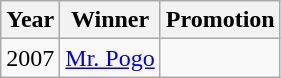<table class="wikitable sortable" style="text-align: center">
<tr>
<th>Year</th>
<th>Winner</th>
<th>Promotion</th>
</tr>
<tr>
<td>2007</td>
<td><a href='#'>Mr. Pogo</a></td>
<td></td>
</tr>
</table>
